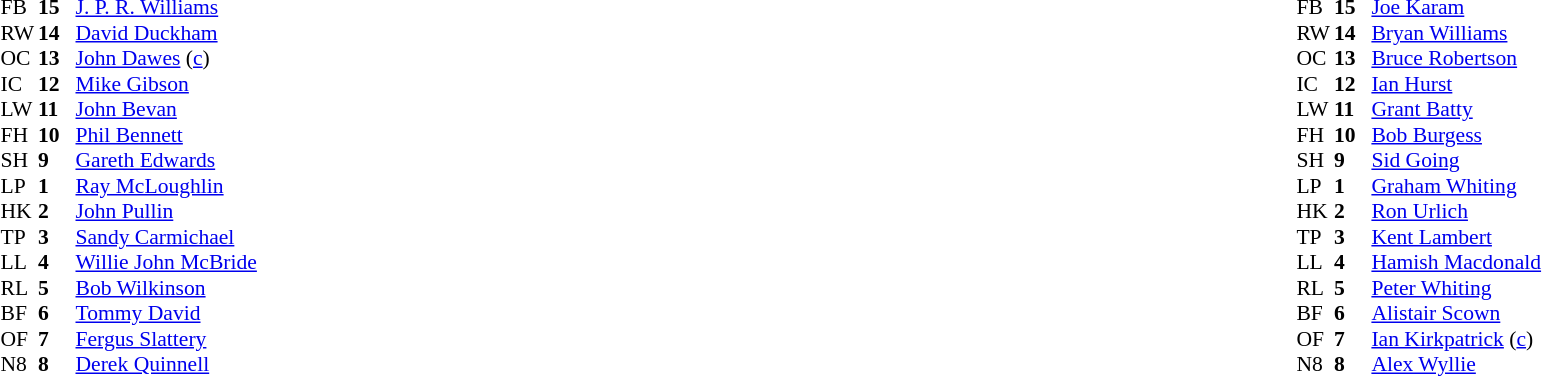<table width="100%">
<tr>
<td valign="top" width="50%"><br><table style="font-size: 90%" cellspacing="0" cellpadding="0">
<tr>
<th width="25"></th>
<th width="25"></th>
</tr>
<tr>
<td>FB</td>
<td><strong>15</strong></td>
<td> <a href='#'>J. P. R. Williams</a></td>
</tr>
<tr>
<td>RW</td>
<td><strong>14</strong></td>
<td> <a href='#'>David Duckham</a></td>
</tr>
<tr>
<td>OC</td>
<td><strong>13</strong></td>
<td> <a href='#'>John Dawes</a> (<a href='#'>c</a>)</td>
</tr>
<tr>
<td>IC</td>
<td><strong>12</strong></td>
<td> <a href='#'>Mike Gibson</a></td>
</tr>
<tr>
<td>LW</td>
<td><strong>11</strong></td>
<td> <a href='#'>John Bevan</a></td>
</tr>
<tr>
<td>FH</td>
<td><strong>10</strong></td>
<td> <a href='#'>Phil Bennett</a></td>
</tr>
<tr>
<td>SH</td>
<td><strong>9</strong></td>
<td> <a href='#'>Gareth Edwards</a></td>
</tr>
<tr>
<td>LP</td>
<td><strong>1</strong></td>
<td> <a href='#'>Ray McLoughlin</a></td>
</tr>
<tr>
<td>HK</td>
<td><strong>2</strong></td>
<td> <a href='#'>John Pullin</a></td>
</tr>
<tr>
<td>TP</td>
<td><strong>3</strong></td>
<td> <a href='#'>Sandy Carmichael</a></td>
</tr>
<tr>
<td>LL</td>
<td><strong>4</strong></td>
<td> <a href='#'>Willie John McBride</a></td>
</tr>
<tr>
<td>RL</td>
<td><strong>5</strong></td>
<td> <a href='#'>Bob Wilkinson</a></td>
</tr>
<tr>
<td>BF</td>
<td><strong>6</strong></td>
<td> <a href='#'>Tommy David</a></td>
</tr>
<tr>
<td>OF</td>
<td><strong>7</strong></td>
<td> <a href='#'>Fergus Slattery</a></td>
</tr>
<tr>
<td>N8</td>
<td><strong>8</strong></td>
<td> <a href='#'>Derek Quinnell</a></td>
</tr>
</table>
</td>
<td valign="top"></td>
<td valign="top" width="50%"><br><table style="font-size: 90%" cellspacing="0" cellpadding="0" align="center">
<tr>
<th width="25"></th>
<th width="25"></th>
</tr>
<tr>
<td>FB</td>
<td><strong>15</strong></td>
<td><a href='#'>Joe Karam</a></td>
</tr>
<tr>
<td>RW</td>
<td><strong>14</strong></td>
<td><a href='#'>Bryan Williams</a></td>
</tr>
<tr>
<td>OC</td>
<td><strong>13</strong></td>
<td><a href='#'>Bruce Robertson</a></td>
</tr>
<tr>
<td>IC</td>
<td><strong>12</strong></td>
<td><a href='#'>Ian Hurst</a></td>
</tr>
<tr>
<td>LW</td>
<td><strong>11</strong></td>
<td><a href='#'>Grant Batty</a></td>
</tr>
<tr>
<td>FH</td>
<td><strong>10</strong></td>
<td><a href='#'>Bob Burgess</a></td>
</tr>
<tr>
<td>SH</td>
<td><strong>9</strong></td>
<td><a href='#'>Sid Going</a></td>
</tr>
<tr>
<td>LP</td>
<td><strong>1</strong></td>
<td><a href='#'>Graham Whiting</a></td>
</tr>
<tr>
<td>HK</td>
<td><strong>2</strong></td>
<td><a href='#'>Ron Urlich</a></td>
</tr>
<tr>
<td>TP</td>
<td><strong>3</strong></td>
<td><a href='#'>Kent Lambert</a></td>
</tr>
<tr>
<td>LL</td>
<td><strong>4</strong></td>
<td><a href='#'>Hamish Macdonald</a></td>
</tr>
<tr>
<td>RL</td>
<td><strong>5</strong></td>
<td><a href='#'>Peter Whiting</a></td>
</tr>
<tr>
<td>BF</td>
<td><strong>6</strong></td>
<td><a href='#'>Alistair Scown</a></td>
</tr>
<tr>
<td>OF</td>
<td><strong>7</strong></td>
<td><a href='#'>Ian Kirkpatrick</a> (<a href='#'>c</a>)</td>
</tr>
<tr>
<td>N8</td>
<td><strong>8</strong></td>
<td><a href='#'>Alex Wyllie</a></td>
</tr>
</table>
</td>
</tr>
</table>
